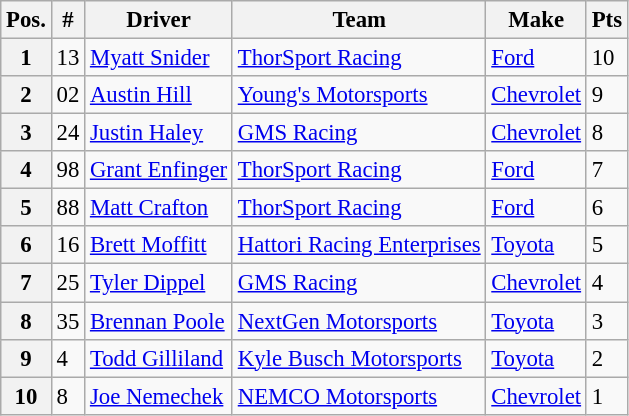<table class="wikitable" style="font-size:95%">
<tr>
<th>Pos.</th>
<th>#</th>
<th>Driver</th>
<th>Team</th>
<th>Make</th>
<th>Pts</th>
</tr>
<tr>
<th>1</th>
<td>13</td>
<td><a href='#'>Myatt Snider</a></td>
<td><a href='#'>ThorSport Racing</a></td>
<td><a href='#'>Ford</a></td>
<td>10</td>
</tr>
<tr>
<th>2</th>
<td>02</td>
<td><a href='#'>Austin Hill</a></td>
<td><a href='#'>Young's Motorsports</a></td>
<td><a href='#'>Chevrolet</a></td>
<td>9</td>
</tr>
<tr>
<th>3</th>
<td>24</td>
<td><a href='#'>Justin Haley</a></td>
<td><a href='#'>GMS Racing</a></td>
<td><a href='#'>Chevrolet</a></td>
<td>8</td>
</tr>
<tr>
<th>4</th>
<td>98</td>
<td><a href='#'>Grant Enfinger</a></td>
<td><a href='#'>ThorSport Racing</a></td>
<td><a href='#'>Ford</a></td>
<td>7</td>
</tr>
<tr>
<th>5</th>
<td>88</td>
<td><a href='#'>Matt Crafton</a></td>
<td><a href='#'>ThorSport Racing</a></td>
<td><a href='#'>Ford</a></td>
<td>6</td>
</tr>
<tr>
<th>6</th>
<td>16</td>
<td><a href='#'>Brett Moffitt</a></td>
<td><a href='#'>Hattori Racing Enterprises</a></td>
<td><a href='#'>Toyota</a></td>
<td>5</td>
</tr>
<tr>
<th>7</th>
<td>25</td>
<td><a href='#'>Tyler Dippel</a></td>
<td><a href='#'>GMS Racing</a></td>
<td><a href='#'>Chevrolet</a></td>
<td>4</td>
</tr>
<tr>
<th>8</th>
<td>35</td>
<td><a href='#'>Brennan Poole</a></td>
<td><a href='#'>NextGen Motorsports</a></td>
<td><a href='#'>Toyota</a></td>
<td>3</td>
</tr>
<tr>
<th>9</th>
<td>4</td>
<td><a href='#'>Todd Gilliland</a></td>
<td><a href='#'>Kyle Busch Motorsports</a></td>
<td><a href='#'>Toyota</a></td>
<td>2</td>
</tr>
<tr>
<th>10</th>
<td>8</td>
<td><a href='#'>Joe Nemechek</a></td>
<td><a href='#'>NEMCO Motorsports</a></td>
<td><a href='#'>Chevrolet</a></td>
<td>1</td>
</tr>
</table>
